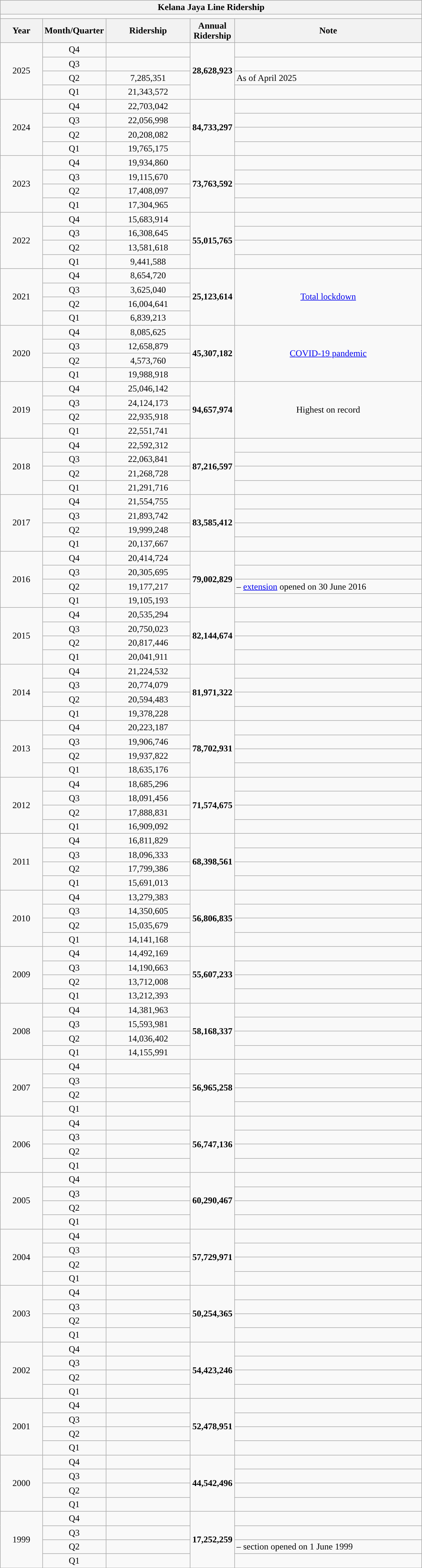<table class="wikitable" style="width:60%">
<tr>
<th colspan=5 align="center">Kelana Jaya Line Ridership</th>
</tr>
<tr>
<td colspan="5" align="center"></td>
</tr>
<tr>
<th style="width:10%">Year</th>
<th style="width:10%">Month/Quarter</th>
<th style="width:20%">Ridership</th>
<th style="width:10%">Annual Ridership</th>
<th>Note</th>
</tr>
<tr>
<td rowspan="4" align="center">2025</td>
<td align="center">Q4</td>
<td align="center"></td>
<td rowspan="4" align="center"><strong>28,628,923</strong></td>
<td></td>
</tr>
<tr>
<td align="center">Q3</td>
<td align="center"></td>
<td></td>
</tr>
<tr>
<td align="center">Q2</td>
<td align="center">7,285,351</td>
<td>As of April 2025</td>
</tr>
<tr>
<td align="center">Q1</td>
<td align="center">21,343,572</td>
<td></td>
</tr>
<tr>
<td rowspan="4" align="center">2024</td>
<td align="center">Q4</td>
<td align="center">22,703,042</td>
<td rowspan="4" align="center"><strong>84,733,297</strong></td>
<td></td>
</tr>
<tr>
<td align="center">Q3</td>
<td align="center">22,056,998</td>
<td></td>
</tr>
<tr>
<td align="center">Q2</td>
<td align="center">20,208,082</td>
<td></td>
</tr>
<tr>
<td align="center">Q1</td>
<td align="center">19,765,175</td>
<td></td>
</tr>
<tr>
<td rowspan="4" align="center">2023</td>
<td align="center">Q4</td>
<td align="center">19,934,860</td>
<td rowspan="4" align="center"><strong>73,763,592</strong></td>
<td></td>
</tr>
<tr>
<td align="center">Q3</td>
<td align="center">19,115,670</td>
<td></td>
</tr>
<tr>
<td align="center">Q2</td>
<td align="center">17,408,097</td>
<td></td>
</tr>
<tr>
<td align="center">Q1</td>
<td align="center">17,304,965</td>
<td></td>
</tr>
<tr>
<td rowspan="4" align="center">2022</td>
<td align="center">Q4</td>
<td align="center">15,683,914</td>
<td rowspan="4" align="center"><strong>55,015,765</strong></td>
<td></td>
</tr>
<tr>
<td align="center">Q3</td>
<td align="center">16,308,645</td>
<td></td>
</tr>
<tr>
<td align="center">Q2</td>
<td align="center">13,581,618</td>
<td></td>
</tr>
<tr>
<td align="center">Q1</td>
<td align="center">9,441,588</td>
<td></td>
</tr>
<tr>
<td rowspan="4" align="center">2021</td>
<td align="center">Q4</td>
<td align="center">8,654,720</td>
<td rowspan="4" align="center"><strong>25,123,614</strong></td>
<td rowspan="4" align="center"><a href='#'>Total lockdown</a></td>
</tr>
<tr>
<td align="center">Q3</td>
<td align="center">3,625,040</td>
</tr>
<tr>
<td align="center">Q2</td>
<td align="center">16,004,641</td>
</tr>
<tr>
<td align="center">Q1</td>
<td align="center">6,839,213</td>
</tr>
<tr>
<td rowspan="4" align="center">2020</td>
<td align="center">Q4</td>
<td align="center">8,085,625</td>
<td rowspan="4" align="center"><strong>45,307,182</strong></td>
<td rowspan="4" align="center"><a href='#'>COVID-19 pandemic</a></td>
</tr>
<tr>
<td align="center">Q3</td>
<td align="center">12,658,879</td>
</tr>
<tr>
<td align="center">Q2</td>
<td align="center">4,573,760</td>
</tr>
<tr>
<td align="center">Q1</td>
<td align="center">19,988,918</td>
</tr>
<tr>
<td rowspan="4" align="center">2019</td>
<td align="center">Q4</td>
<td align="center">25,046,142</td>
<td rowspan="4" align="center"><strong>94,657,974</strong></td>
<td rowspan="4" align="center">Highest on record</td>
</tr>
<tr>
<td align="center">Q3</td>
<td align="center">24,124,173</td>
</tr>
<tr>
<td align="center">Q2</td>
<td align="center">22,935,918</td>
</tr>
<tr>
<td align="center">Q1</td>
<td align="center">22,551,741</td>
</tr>
<tr>
<td rowspan="4" align="center">2018</td>
<td align="center">Q4</td>
<td align="center">22,592,312</td>
<td rowspan="4" align="center"><strong>87,216,597</strong></td>
<td></td>
</tr>
<tr>
<td align="center">Q3</td>
<td align="center">22,063,841</td>
<td></td>
</tr>
<tr>
<td align="center">Q2</td>
<td align="center">21,268,728</td>
<td></td>
</tr>
<tr>
<td align="center">Q1</td>
<td align="center">21,291,716</td>
<td></td>
</tr>
<tr>
<td rowspan="4" align="center">2017</td>
<td align="center">Q4</td>
<td align="center">21,554,755</td>
<td rowspan="4" align="center"><strong>83,585,412</strong></td>
<td></td>
</tr>
<tr>
<td align="center">Q3</td>
<td align="center">21,893,742</td>
<td></td>
</tr>
<tr>
<td align="center">Q2</td>
<td align="center">19,999,248</td>
<td></td>
</tr>
<tr>
<td align="center">Q1</td>
<td align="center">20,137,667</td>
<td></td>
</tr>
<tr>
<td rowspan="4" align="center">2016</td>
<td align="center">Q4</td>
<td align="center">20,414,724</td>
<td rowspan="4" align="center"><strong>79,002,829</strong></td>
<td></td>
</tr>
<tr>
<td align="center">Q3</td>
<td align="center">20,305,695</td>
<td></td>
</tr>
<tr>
<td align="center">Q2</td>
<td align="center">19,177,217</td>
<td>  –   <a href='#'>extension</a> opened on 30 June 2016</td>
</tr>
<tr>
<td align="center">Q1</td>
<td align="center">19,105,193</td>
<td></td>
</tr>
<tr>
<td rowspan="4" align="center">2015</td>
<td align="center">Q4</td>
<td align="center">20,535,294</td>
<td rowspan="4" align="center"><strong>82,144,674</strong></td>
<td></td>
</tr>
<tr>
<td align="center">Q3</td>
<td align="center">20,750,023</td>
<td></td>
</tr>
<tr>
<td align="center">Q2</td>
<td align="center">20,817,446</td>
<td></td>
</tr>
<tr>
<td align="center">Q1</td>
<td align="center">20,041,911</td>
<td></td>
</tr>
<tr>
<td rowspan="4" align="center">2014</td>
<td align="center">Q4</td>
<td align="center">21,224,532</td>
<td rowspan="4" align="center"><strong>81,971,322</strong></td>
<td></td>
</tr>
<tr>
<td align="center">Q3</td>
<td align="center">20,774,079</td>
<td></td>
</tr>
<tr>
<td align="center">Q2</td>
<td align="center">20,594,483</td>
<td></td>
</tr>
<tr>
<td align="center">Q1</td>
<td align="center">19,378,228</td>
<td></td>
</tr>
<tr>
<td rowspan="4" align="center">2013</td>
<td align="center">Q4</td>
<td align="center">20,223,187</td>
<td rowspan="4" align="center"><strong>78,702,931</strong></td>
<td></td>
</tr>
<tr>
<td align="center">Q3</td>
<td align="center">19,906,746</td>
<td></td>
</tr>
<tr>
<td align="center">Q2</td>
<td align="center">19,937,822</td>
<td></td>
</tr>
<tr>
<td align="center">Q1</td>
<td align="center">18,635,176</td>
<td></td>
</tr>
<tr>
<td rowspan="4" align="center">2012</td>
<td align="center">Q4</td>
<td align="center">18,685,296</td>
<td rowspan="4" align="center"><strong>71,574,675</strong></td>
<td></td>
</tr>
<tr>
<td align="center">Q3</td>
<td align="center">18,091,456</td>
<td></td>
</tr>
<tr>
<td align="center">Q2</td>
<td align="center">17,888,831</td>
<td></td>
</tr>
<tr>
<td align="center">Q1</td>
<td align="center">16,909,092</td>
<td></td>
</tr>
<tr>
<td rowspan="4" align="center">2011</td>
<td align="center">Q4</td>
<td align="center">16,811,829</td>
<td rowspan="4" align="center"><strong>68,398,561</strong></td>
<td></td>
</tr>
<tr>
<td align="center">Q3</td>
<td align="center">18,096,333</td>
<td></td>
</tr>
<tr>
<td align="center">Q2</td>
<td align="center">17,799,386</td>
<td></td>
</tr>
<tr>
<td align="center">Q1</td>
<td align="center">15,691,013</td>
<td></td>
</tr>
<tr>
<td rowspan="4" align="center">2010</td>
<td align="center">Q4</td>
<td align="center">13,279,383</td>
<td rowspan="4" align="center"><strong>56,806,835</strong></td>
<td></td>
</tr>
<tr>
<td align="center">Q3</td>
<td align="center">14,350,605</td>
<td></td>
</tr>
<tr>
<td align="center">Q2</td>
<td align="center">15,035,679</td>
<td></td>
</tr>
<tr>
<td align="center">Q1</td>
<td align="center">14,141,168</td>
<td></td>
</tr>
<tr>
<td rowspan="4" align="center">2009</td>
<td align="center">Q4</td>
<td align="center">14,492,169</td>
<td rowspan="4" align="center"><strong>55,607,233</strong></td>
<td></td>
</tr>
<tr>
<td align="center">Q3</td>
<td align="center">14,190,663</td>
<td></td>
</tr>
<tr>
<td align="center">Q2</td>
<td align="center">13,712,008</td>
<td></td>
</tr>
<tr>
<td align="center">Q1</td>
<td align="center">13,212,393</td>
<td></td>
</tr>
<tr>
<td rowspan="4" align="center">2008</td>
<td align="center">Q4</td>
<td align="center">14,381,963</td>
<td rowspan="4" align="center"><strong>58,168,337</strong></td>
<td></td>
</tr>
<tr>
<td align="center">Q3</td>
<td align="center">15,593,981</td>
<td></td>
</tr>
<tr>
<td align="center">Q2</td>
<td align="center">14,036,402</td>
<td></td>
</tr>
<tr>
<td align="center">Q1</td>
<td align="center">14,155,991</td>
<td></td>
</tr>
<tr>
<td rowspan="4" align="center">2007</td>
<td align="center">Q4</td>
<td align="center"></td>
<td rowspan="4" align="center"><strong>56,965,258</strong></td>
<td></td>
</tr>
<tr>
<td align="center">Q3</td>
<td align="center"></td>
<td></td>
</tr>
<tr>
<td align="center">Q2</td>
<td align="center"></td>
<td></td>
</tr>
<tr>
<td align="center">Q1</td>
<td align="center"></td>
<td></td>
</tr>
<tr>
<td rowspan="4" align="center">2006</td>
<td align="center">Q4</td>
<td align="center"></td>
<td rowspan="4" align="center"><strong>56,747,136</strong></td>
<td></td>
</tr>
<tr>
<td align="center">Q3</td>
<td align="center"></td>
<td></td>
</tr>
<tr>
<td align="center">Q2</td>
<td align="center"></td>
<td></td>
</tr>
<tr>
<td align="center">Q1</td>
<td align="center"></td>
<td></td>
</tr>
<tr>
<td rowspan="4" align="center">2005</td>
<td align="center">Q4</td>
<td align="center"></td>
<td rowspan="4" align="center"><strong>60,290,467</strong></td>
<td></td>
</tr>
<tr>
<td align="center">Q3</td>
<td align="center"></td>
<td></td>
</tr>
<tr>
<td align="center">Q2</td>
<td align="center"></td>
<td></td>
</tr>
<tr>
<td align="center">Q1</td>
<td align="center"></td>
<td></td>
</tr>
<tr>
<td rowspan="4" align="center">2004</td>
<td align="center">Q4</td>
<td align="center"></td>
<td rowspan="4" align="center"><strong>57,729,971</strong></td>
<td></td>
</tr>
<tr>
<td align="center">Q3</td>
<td align="center"></td>
<td></td>
</tr>
<tr>
<td align="center">Q2</td>
<td align="center"></td>
<td></td>
</tr>
<tr>
<td align="center">Q1</td>
<td align="center"></td>
<td></td>
</tr>
<tr>
<td rowspan="4" align="center">2003</td>
<td align="center">Q4</td>
<td align="center"></td>
<td rowspan="4" align="center"><strong>50,254,365</strong></td>
<td></td>
</tr>
<tr>
<td align="center">Q3</td>
<td align="center"></td>
<td></td>
</tr>
<tr>
<td align="center">Q2</td>
<td align="center"></td>
<td></td>
</tr>
<tr>
<td align="center">Q1</td>
<td align="center"></td>
<td></td>
</tr>
<tr>
<td rowspan="4" align="center">2002</td>
<td align="center">Q4</td>
<td align="center"></td>
<td rowspan="4" align="center"><strong>54,423,246</strong></td>
<td></td>
</tr>
<tr>
<td align="center">Q3</td>
<td align="center"></td>
<td></td>
</tr>
<tr>
<td align="center">Q2</td>
<td align="center"></td>
<td></td>
</tr>
<tr>
<td align="center">Q1</td>
<td align="center"></td>
<td></td>
</tr>
<tr>
<td rowspan="4" align="center">2001</td>
<td align="center">Q4</td>
<td align="center"></td>
<td rowspan="4" align="center"><strong>52,478,951</strong></td>
<td></td>
</tr>
<tr>
<td align="center">Q3</td>
<td align="center"></td>
<td></td>
</tr>
<tr>
<td align="center">Q2</td>
<td align="center"></td>
<td></td>
</tr>
<tr>
<td align="center">Q1</td>
<td align="center"></td>
<td></td>
</tr>
<tr>
<td rowspan="4" align="center">2000</td>
<td align="center">Q4</td>
<td align="center"></td>
<td rowspan="4" align="center"><strong>44,542,496</strong></td>
<td></td>
</tr>
<tr>
<td align="center">Q3</td>
<td align="center"></td>
<td></td>
</tr>
<tr>
<td align="center">Q2</td>
<td align="center"></td>
<td></td>
</tr>
<tr>
<td align="center">Q1</td>
<td align="center"></td>
<td></td>
</tr>
<tr>
<td rowspan="4" align="center">1999</td>
<td align="center">Q4</td>
<td align="center"></td>
<td rowspan="4" align="center"><strong>17,252,259</strong></td>
<td></td>
</tr>
<tr>
<td align="center">Q3</td>
<td align="center"></td>
<td></td>
</tr>
<tr>
<td align="center">Q2</td>
<td align="center"></td>
<td>  –   section opened on 1 June 1999</td>
</tr>
<tr>
<td align="center">Q1</td>
<td align="center"></td>
<td></td>
</tr>
<tr>
</tr>
</table>
